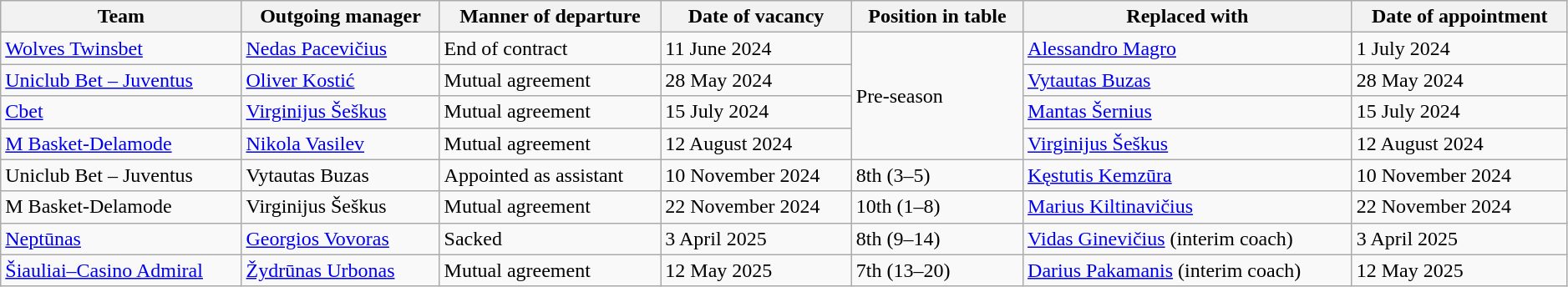<table class="wikitable sortable" style="width:99%;">
<tr>
<th>Team</th>
<th>Outgoing manager</th>
<th>Manner of departure</th>
<th>Date of vacancy</th>
<th>Position in table</th>
<th>Replaced with</th>
<th>Date of appointment</th>
</tr>
<tr>
<td><a href='#'>Wolves Twinsbet</a></td>
<td> <a href='#'>Nedas Pacevičius</a></td>
<td>End of contract</td>
<td>11 June 2024</td>
<td rowspan="4">Pre-season</td>
<td> <a href='#'>Alessandro Magro</a></td>
<td>1 July 2024</td>
</tr>
<tr>
<td><a href='#'>Uniclub Bet – Juventus</a></td>
<td> <a href='#'>Oliver Kostić</a></td>
<td>Mutual agreement</td>
<td>28 May 2024</td>
<td> <a href='#'>Vytautas Buzas</a></td>
<td>28 May 2024</td>
</tr>
<tr>
<td><a href='#'>Cbet</a></td>
<td> <a href='#'>Virginijus Šeškus</a></td>
<td>Mutual agreement</td>
<td>15 July 2024</td>
<td> <a href='#'>Mantas Šernius</a></td>
<td>15 July 2024</td>
</tr>
<tr>
<td><a href='#'>M Basket-Delamode</a></td>
<td> <a href='#'>Nikola Vasilev</a></td>
<td>Mutual agreement</td>
<td>12 August 2024</td>
<td> <a href='#'>Virginijus Šeškus</a></td>
<td>12 August 2024</td>
</tr>
<tr>
<td>Uniclub Bet – Juventus</td>
<td> Vytautas Buzas</td>
<td>Appointed as assistant</td>
<td>10 November 2024</td>
<td>8th (3–5)</td>
<td> <a href='#'>Kęstutis Kemzūra</a></td>
<td>10 November 2024</td>
</tr>
<tr>
<td>M Basket-Delamode</td>
<td> Virginijus Šeškus</td>
<td>Mutual agreement</td>
<td>22 November 2024</td>
<td>10th (1–8)</td>
<td> <a href='#'>Marius Kiltinavičius</a></td>
<td>22 November 2024</td>
</tr>
<tr>
<td><a href='#'>Neptūnas</a></td>
<td> <a href='#'>Georgios Vovoras</a></td>
<td>Sacked</td>
<td>3 April 2025</td>
<td>8th (9–14)</td>
<td> <a href='#'>Vidas Ginevičius</a> (interim coach)</td>
<td>3 April 2025</td>
</tr>
<tr>
<td><a href='#'>Šiauliai–Casino Admiral</a></td>
<td> <a href='#'>Žydrūnas Urbonas</a></td>
<td>Mutual agreement</td>
<td>12 May 2025</td>
<td>7th (13–20)</td>
<td> <a href='#'>Darius Pakamanis</a> (interim coach)</td>
<td>12 May 2025</td>
</tr>
</table>
